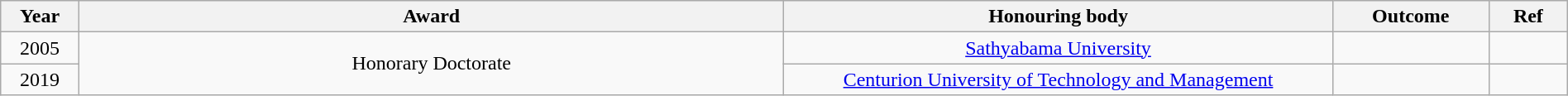<table class="wikitable" style="width:100%;">
<tr>
<th width=5%>Year</th>
<th style="width:45%;">Award</th>
<th style="width:35%;">Honouring body</th>
<th style="width:10%;">Outcome</th>
<th style="width:5%;">Ref</th>
</tr>
<tr>
<td style="text-align:center;">2005</td>
<td rowspan="2" style="text-align:center;">Honorary Doctorate</td>
<td style="text-align:center;"><a href='#'>Sathyabama University</a></td>
<td></td>
<td></td>
</tr>
<tr>
<td style="text-align:center;">2019</td>
<td style="text-align:center;"><a href='#'>Centurion University of Technology and Management</a></td>
<td></td>
<td></td>
</tr>
</table>
